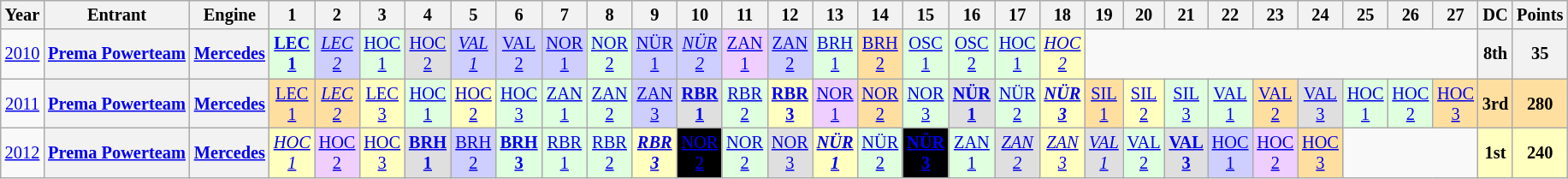<table class="wikitable" style="text-align:center; font-size:85%">
<tr>
<th>Year</th>
<th>Entrant</th>
<th>Engine</th>
<th>1</th>
<th>2</th>
<th>3</th>
<th>4</th>
<th>5</th>
<th>6</th>
<th>7</th>
<th>8</th>
<th>9</th>
<th>10</th>
<th>11</th>
<th>12</th>
<th>13</th>
<th>14</th>
<th>15</th>
<th>16</th>
<th>17</th>
<th>18</th>
<th>19</th>
<th>20</th>
<th>21</th>
<th>22</th>
<th>23</th>
<th>24</th>
<th>25</th>
<th>26</th>
<th>27</th>
<th>DC</th>
<th>Points</th>
</tr>
<tr>
<td><a href='#'>2010</a></td>
<th nowrap><a href='#'>Prema Powerteam</a></th>
<th nowrap><a href='#'>Mercedes</a></th>
<td style="background:#DFFFDF;"><strong><a href='#'>LEC<br>1</a></strong><br></td>
<td style="background:#CFCFFF;"><em><a href='#'>LEC<br>2</a></em><br></td>
<td style="background:#DFFFDF;"><a href='#'>HOC<br>1</a><br></td>
<td style="background:#DFDFDF;"><a href='#'>HOC<br>2</a><br></td>
<td style="background:#CFCFFF;"><em><a href='#'>VAL<br>1</a></em><br></td>
<td style="background:#CFCFFF;"><a href='#'>VAL<br>2</a><br></td>
<td style="background:#CFCFFF;"><a href='#'>NOR<br>1</a><br></td>
<td style="background:#DFFFDF;"><a href='#'>NOR<br>2</a><br></td>
<td style="background:#CFCFFF;"><a href='#'>NÜR<br>1</a><br></td>
<td style="background:#CFCFFF;"><em><a href='#'>NÜR<br>2</a></em><br></td>
<td style="background:#EFCFFF;"><a href='#'>ZAN<br>1</a><br></td>
<td style="background:#CFCFFF;"><a href='#'>ZAN<br>2</a><br></td>
<td style="background:#DFFFDF;"><a href='#'>BRH<br>1</a><br></td>
<td style="background:#FFDF9F;"><a href='#'>BRH<br>2</a><br></td>
<td style="background:#DFFFDF;"><a href='#'>OSC<br>1</a><br></td>
<td style="background:#DFFFDF;"><a href='#'>OSC<br>2</a><br></td>
<td style="background:#DFFFDF;"><a href='#'>HOC<br>1</a><br></td>
<td style="background:#FFFFBF;"><em><a href='#'>HOC<br>2</a></em><br></td>
<td colspan=9></td>
<th>8th</th>
<th>35</th>
</tr>
<tr>
<td><a href='#'>2011</a></td>
<th nowrap><a href='#'>Prema Powerteam</a></th>
<th nowrap><a href='#'>Mercedes</a></th>
<td style="background:#FFDF9F;"><a href='#'>LEC<br>1</a><br></td>
<td style="background:#FFDF9F;"><em><a href='#'>LEC<br>2</a></em><br></td>
<td style="background:#FFFFBF;"><a href='#'>LEC<br>3</a><br></td>
<td style="background:#DFFFDF;"><a href='#'>HOC<br>1</a><br></td>
<td style="background:#FFFFBF;"><a href='#'>HOC<br>2</a><br></td>
<td style="background:#DFFFDF;"><a href='#'>HOC<br>3</a><br></td>
<td style="background:#DFFFDF;"><a href='#'>ZAN<br>1</a><br></td>
<td style="background:#DFFFDF;"><a href='#'>ZAN<br>2</a><br></td>
<td style="background:#CFCFFF;"><a href='#'>ZAN<br>3</a><br></td>
<td style="background:#DFDFDF;"><strong><a href='#'>RBR<br>1</a></strong><br></td>
<td style="background:#DFFFDF;"><a href='#'>RBR<br>2</a><br></td>
<td style="background:#FFFFBF;"><strong><a href='#'>RBR<br>3</a></strong><br></td>
<td style="background:#EFCFFF;"><a href='#'>NOR<br>1</a><br></td>
<td style="background:#FFDF9F;"><a href='#'>NOR<br>2</a><br></td>
<td style="background:#DFFFDF;"><a href='#'>NOR<br>3</a><br></td>
<td style="background:#DFDFDF;"><strong><a href='#'>NÜR<br>1</a></strong><br></td>
<td style="background:#DFFFDF;"><a href='#'>NÜR<br>2</a><br></td>
<td style="background:#FFFFBF;"><a href='#'><strong><em>NÜR<br>3</em></strong></a><br></td>
<td style="background:#FFDF9F;"><a href='#'>SIL<br>1</a><br></td>
<td style="background:#FFFFBF;"><a href='#'>SIL<br>2</a><br></td>
<td style="background:#DFFFDF;"><a href='#'>SIL<br>3</a><br></td>
<td style="background:#DFFFDF;"><a href='#'>VAL<br>1</a><br></td>
<td style="background:#FFDF9F;"><a href='#'>VAL<br>2</a><br></td>
<td style="background:#DFDFDF;"><a href='#'>VAL<br>3</a><br></td>
<td style="background:#DFFFDF;"><a href='#'>HOC<br>1</a><br></td>
<td style="background:#DFFFDF;"><a href='#'>HOC<br>2</a><br></td>
<td style="background:#FFDF9F;"><a href='#'>HOC<br>3</a><br></td>
<th style="background:#FFDF9F;">3rd</th>
<th style="background:#FFDF9F;">280</th>
</tr>
<tr>
<td><a href='#'>2012</a></td>
<th nowrap><a href='#'>Prema Powerteam</a></th>
<th nowrap><a href='#'>Mercedes</a></th>
<td style="background:#FFFFBF;"><em><a href='#'>HOC<br>1</a></em><br></td>
<td style="background:#EFCFFF;"><a href='#'>HOC<br>2</a><br></td>
<td style="background:#FFFFBF;"><a href='#'>HOC<br>3</a><br></td>
<td style="background:#DFDFDF;"><strong><a href='#'>BRH<br>1</a></strong><br></td>
<td style="background:#CFCFFF;"><a href='#'>BRH<br>2</a><br></td>
<td style="background:#DFFFDF;"><strong><a href='#'>BRH<br>3</a></strong><br></td>
<td style="background:#DFFFDF;"><a href='#'>RBR<br>1</a><br></td>
<td style="background:#DFFFDF;"><a href='#'>RBR<br>2</a><br></td>
<td style="background:#FFFFBF;"><a href='#'><strong><em>RBR<br>3</em></strong></a><br></td>
<td style="background:black; color:white;"><a href='#'><span>NOR<br>2</span></a><br></td>
<td style="background:#DFFFDF;"><a href='#'>NOR<br>2</a><br></td>
<td style="background:#DFDFDF;"><a href='#'>NOR<br>3</a><br></td>
<td style="background:#FFFFBF;"><a href='#'><strong><em>NÜR<br>1</em></strong></a><br></td>
<td style="background:#DFFFDF;"><a href='#'>NÜR<br>2</a><br></td>
<td style="background:black; color:white;"><strong><a href='#'><span>NÜR<br>3</span></a></strong><br></td>
<td style="background:#DFFFDF;"><a href='#'>ZAN<br>1</a><br></td>
<td style="background:#DFDFDF;"><em><a href='#'>ZAN<br>2</a></em><br></td>
<td style="background:#FFFFBF;"><em><a href='#'>ZAN<br>3</a></em><br></td>
<td style="background:#DFDFDF;"><em><a href='#'>VAL<br>1</a></em><br></td>
<td style="background:#DFFFDF;"><a href='#'>VAL<br>2</a><br></td>
<td style="background:#DFDFDF;"><strong><a href='#'>VAL<br>3</a></strong><br></td>
<td style="background:#CFCFFF;"><a href='#'>HOC<br>1</a><br></td>
<td style="background:#EFCFFF;"><a href='#'>HOC<br>2</a><br></td>
<td style="background:#FFDF9F;"><a href='#'>HOC<br>3</a><br></td>
<td colspan=3></td>
<th style="background:#FFFFBF;">1st</th>
<th style="background:#FFFFBF;">240</th>
</tr>
</table>
